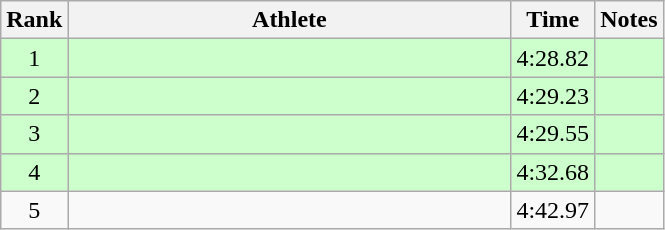<table class="wikitable" style="text-align:center">
<tr>
<th>Rank</th>
<th Style="width:18em">Athlete</th>
<th>Time</th>
<th>Notes</th>
</tr>
<tr style="background:#cfc">
<td>1</td>
<td style="text-align:left"></td>
<td>4:28.82</td>
<td></td>
</tr>
<tr style="background:#cfc">
<td>2</td>
<td style="text-align:left"></td>
<td>4:29.23</td>
<td></td>
</tr>
<tr style="background:#cfc">
<td>3</td>
<td style="text-align:left"></td>
<td>4:29.55</td>
<td></td>
</tr>
<tr style="background:#cfc">
<td>4</td>
<td style="text-align:left"></td>
<td>4:32.68</td>
<td></td>
</tr>
<tr>
<td>5</td>
<td style="text-align:left"></td>
<td>4:42.97</td>
<td></td>
</tr>
</table>
